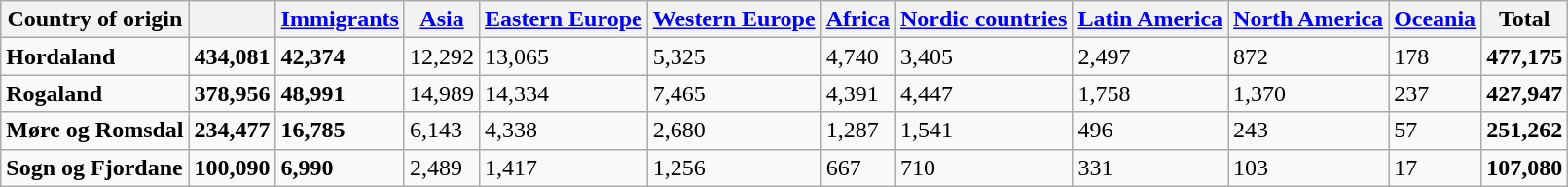<table class="wikitable">
<tr>
<th><strong>Country of origin</strong></th>
<th></th>
<th><a href='#'>Immigrants</a></th>
<th><a href='#'>Asia</a></th>
<th><a href='#'>Eastern Europe</a></th>
<th><a href='#'>Western Europe</a></th>
<th><a href='#'>Africa</a></th>
<th><a href='#'>Nordic countries</a></th>
<th><a href='#'>Latin America</a></th>
<th><a href='#'>North America</a></th>
<th><a href='#'>Oceania</a></th>
<th><strong>Total</strong></th>
</tr>
<tr>
<td><strong>Hordaland</strong> </td>
<td><strong>434,081</strong></td>
<td><strong>42,374</strong></td>
<td>12,292</td>
<td>13,065</td>
<td>5,325</td>
<td>4,740</td>
<td>3,405</td>
<td>2,497</td>
<td>872</td>
<td>178</td>
<td><strong>477,175</strong></td>
</tr>
<tr>
<td><strong>Rogaland</strong> </td>
<td><strong>378,956</strong></td>
<td><strong>48,991</strong></td>
<td>14,989</td>
<td>14,334</td>
<td>7,465</td>
<td>4,391</td>
<td>4,447</td>
<td>1,758</td>
<td>1,370</td>
<td>237</td>
<td><strong>427,947</strong></td>
</tr>
<tr>
<td><strong>Møre og Romsdal</strong> </td>
<td><strong>234,477</strong></td>
<td><strong>16,785</strong></td>
<td>6,143</td>
<td>4,338</td>
<td>2,680</td>
<td>1,287</td>
<td>1,541</td>
<td>496</td>
<td>243</td>
<td>57</td>
<td><strong>251,262</strong></td>
</tr>
<tr>
<td><strong>Sogn og Fjordane</strong> </td>
<td><strong>100,090</strong></td>
<td><strong>6,990</strong></td>
<td>2,489</td>
<td>1,417</td>
<td>1,256</td>
<td>667</td>
<td>710</td>
<td>331</td>
<td>103</td>
<td>17</td>
<td><strong>107,080</strong></td>
</tr>
</table>
